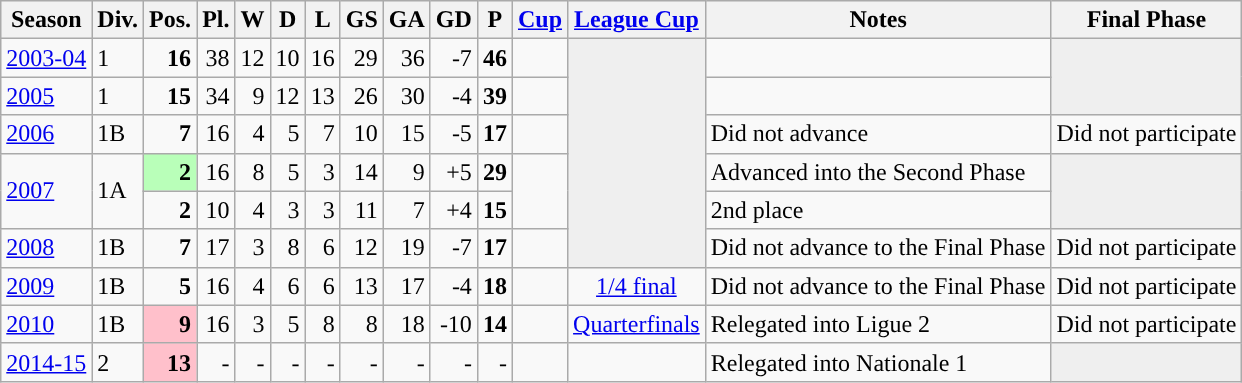<table class="wikitable">
<tr style="background:#efefef;">
<th>Season</th>
<th>Div.</th>
<th>Pos.</th>
<th>Pl.</th>
<th>W</th>
<th>D</th>
<th>L</th>
<th>GS</th>
<th>GA</th>
<th>GD</th>
<th>P</th>
<th><a href='#'>Cup</a></th>
<th><a href='#'>League Cup</a></th>
<th>Notes</th>
<th>Final Phase</th>
</tr>
<tr>
<td><a href='#'>2003-04</a></td>
<td>1</td>
<td align=right><strong>16</strong></td>
<td align=right>38</td>
<td align=right>12</td>
<td align=right>10</td>
<td align=right>16</td>
<td align=right>29</td>
<td align=right>36</td>
<td align=right>-7</td>
<td align=right><strong>46</strong></td>
<td></td>
<td rowspan=6 bgcolor=EFEFEF></td>
<td></td>
<td rowspan=2 bgcolor=EFEFEF></td>
</tr>
<tr>
<td><a href='#'>2005</a></td>
<td>1</td>
<td align=right><strong>15</strong></td>
<td align=right>34</td>
<td align=right>9</td>
<td align=right>12</td>
<td align=right>13</td>
<td align=right>26</td>
<td align=right>30</td>
<td align=right>-4</td>
<td align=right><strong>39</strong></td>
<td></td>
<td></td>
</tr>
<tr>
<td><a href='#'>2006</a></td>
<td>1B</td>
<td align=right><strong>7</strong></td>
<td align=right>16</td>
<td align=right>4</td>
<td align=right>5</td>
<td align=right>7</td>
<td align=right>10</td>
<td align=right>15</td>
<td align=right>-5</td>
<td align=right><strong>17</strong></td>
<td></td>
<td>Did not advance</td>
<td>Did not participate</td>
</tr>
<tr>
<td rowspan=2><a href='#'>2007</a></td>
<td rowspan=2>1A</td>
<td align=right bgcolor=B9FFB9><strong>2</strong></td>
<td align=right>16</td>
<td align=right>8</td>
<td align=right>5</td>
<td align=right>3</td>
<td align=right>14</td>
<td align=right>9</td>
<td align=right>+5</td>
<td align=right><strong>29</strong></td>
<td rowspan=2></td>
<td>Advanced into the Second Phase</td>
<td rowspan=2 bgcolor=EFEFEF></td>
</tr>
<tr>
<td align=right><strong>2</strong></td>
<td align=right>10</td>
<td align=right>4</td>
<td align=right>3</td>
<td align=right>3</td>
<td align=right>11</td>
<td align=right>7</td>
<td align=right>+4</td>
<td align=right><strong>15</strong></td>
<td>2nd place</td>
</tr>
<tr>
<td><a href='#'>2008</a></td>
<td>1B</td>
<td align=right><strong>7</strong></td>
<td align=right>17</td>
<td align=right>3</td>
<td align=right>8</td>
<td align=right>6</td>
<td align=right>12</td>
<td align=right>19</td>
<td align=right>-7</td>
<td align=right><strong>17</strong></td>
<td></td>
<td>Did not advance to the Final Phase</td>
<td>Did not participate</td>
</tr>
<tr>
<td><a href='#'>2009</a></td>
<td>1B</td>
<td align=right><strong>5</strong></td>
<td align=right>16</td>
<td align=right>4</td>
<td align=right>6</td>
<td align=right>6</td>
<td align=right>13</td>
<td align=right>17</td>
<td align=right>-4</td>
<td align=right><strong>18</strong></td>
<td></td>
<td align=center><a href='#'>1/4 final</a></td>
<td>Did not advance to the Final Phase</td>
<td>Did not participate</td>
</tr>
<tr>
<td><a href='#'>2010</a></td>
<td>1B</td>
<td align=right bgcolor="#FFC0CB"><strong>9</strong></td>
<td align=right>16</td>
<td align=right>3</td>
<td align=right>5</td>
<td align=right>8</td>
<td align=right>8</td>
<td align=right>18</td>
<td align=right>-10</td>
<td align=right><strong>14</strong></td>
<td></td>
<td align=center><a href='#'>Quarterfinals</a></td>
<td>Relegated into Ligue 2</td>
<td>Did not participate</td>
</tr>
<tr>
<td><a href='#'>2014-15</a></td>
<td>2</td>
<td align=right bgcolor="#ffcocb"><strong>13</strong></td>
<td align=right>-</td>
<td align=right>-</td>
<td align=right>-</td>
<td align=right>-</td>
<td align=right>-</td>
<td align=right>-</td>
<td align=right>-</td>
<td align=right>-</td>
<td></td>
<td></td>
<td>Relegated into Nationale 1</td>
<td bgcolor=EFEFEF></td>
</tr>
</table>
